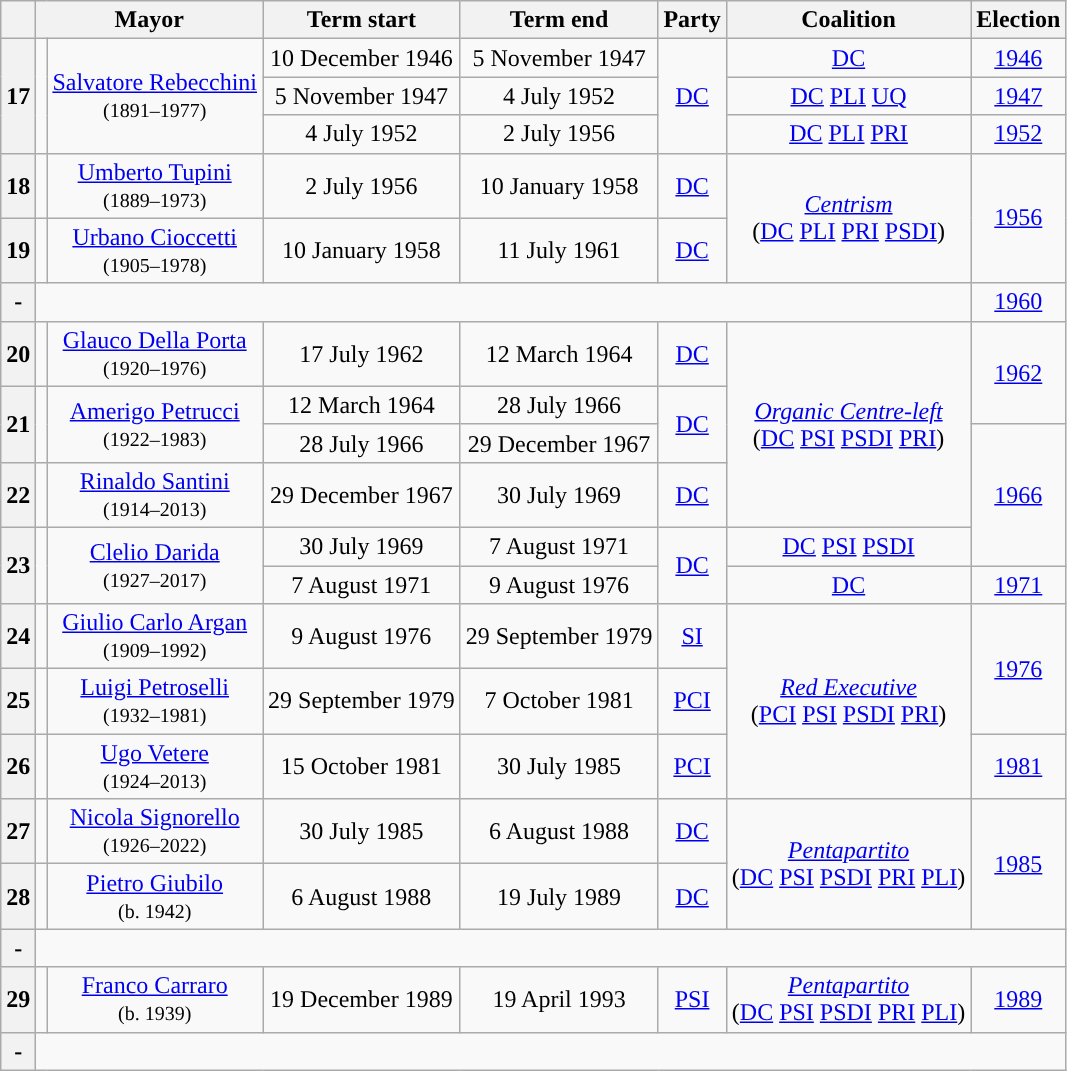<table class="wikitable" style="text-align: center;">
<tr>
<th class=unsortable> </th>
<th colspan="2">Mayor</th>
<th>Term start</th>
<th>Term end</th>
<th>Party</th>
<th>Coalition</th>
<th>Election</th>
</tr>
<tr>
<th rowspan=3 style="background:">17</th>
<td rowspan=3></td>
<td rowspan=3><a href='#'>Salvatore Rebecchini</a><br><small>(1891–1977)</small></td>
<td>10 December 1946</td>
<td>5 November 1947</td>
<td rowspan=3><a href='#'>DC</a></td>
<td><a href='#'>DC</a></td>
<td><a href='#'>1946</a></td>
</tr>
<tr>
<td>5 November 1947</td>
<td>4 July 1952</td>
<td><a href='#'>DC</a>  <a href='#'>PLI</a>  <a href='#'>UQ</a></td>
<td><a href='#'>1947</a></td>
</tr>
<tr>
<td>4 July 1952</td>
<td>2 July 1956</td>
<td><a href='#'>DC</a>  <a href='#'>PLI</a>  <a href='#'>PRI</a></td>
<td><a href='#'>1952</a></td>
</tr>
<tr>
<th style="background:">18</th>
<td></td>
<td><a href='#'>Umberto Tupini</a><br><small>(1889–1973)</small></td>
<td>2 July 1956</td>
<td>10 January 1958</td>
<td><a href='#'>DC</a></td>
<td rowspan=2><em><a href='#'>Centrism</a></em><br>(<a href='#'>DC</a>  <a href='#'>PLI</a>  <a href='#'>PRI</a>  <a href='#'>PSDI</a>)</td>
<td rowspan="2"><a href='#'>1956</a></td>
</tr>
<tr>
<th style="background:">19</th>
<td></td>
<td><a href='#'>Urbano Cioccetti</a><br><small>(1905–1978)</small></td>
<td>10 January 1958</td>
<td>11 July 1961</td>
<td><a href='#'>DC</a></td>
</tr>
<tr>
<th style="background:; color:black">-</th>
<td colspan="6"></td>
<td><a href='#'>1960</a></td>
</tr>
<tr>
<th style="background:">20</th>
<td></td>
<td><a href='#'>Glauco Della Porta</a><br><small>(1920–1976)</small></td>
<td>17 July 1962</td>
<td>12 March 1964</td>
<td><a href='#'>DC</a></td>
<td rowspan=4><em><a href='#'>Organic Centre-left</a></em><br>(<a href='#'>DC</a>  <a href='#'>PSI</a>  <a href='#'>PSDI</a>  <a href='#'>PRI</a>)</td>
<td rowspan=2><a href='#'>1962</a></td>
</tr>
<tr>
<th rowspan=2 style="background:">21</th>
<td rowspan=2></td>
<td rowspan=2><a href='#'>Amerigo Petrucci</a><br><small>(1922–1983)</small></td>
<td>12 March 1964</td>
<td>28 July 1966</td>
<td rowspan=2><a href='#'>DC</a></td>
</tr>
<tr>
<td>28 July 1966</td>
<td>29 December 1967</td>
<td rowspan="3"><a href='#'>1966</a></td>
</tr>
<tr>
<th style="background:">22</th>
<td></td>
<td><a href='#'>Rinaldo Santini</a><br><small>(1914–2013)</small></td>
<td>29 December 1967</td>
<td>30 July 1969</td>
<td><a href='#'>DC</a></td>
</tr>
<tr>
<th rowspan=2 style="background:">23</th>
<td rowspan=2></td>
<td rowspan=2><a href='#'>Clelio Darida</a><br><small>(1927–2017)</small></td>
<td>30 July 1969</td>
<td>7 August 1971</td>
<td rowspan=2><a href='#'>DC</a></td>
<td><a href='#'>DC</a>  <a href='#'>PSI</a>  <a href='#'>PSDI</a></td>
</tr>
<tr>
<td>7 August 1971</td>
<td>9 August 1976</td>
<td><a href='#'>DC</a></td>
<td><a href='#'>1971</a></td>
</tr>
<tr>
<th style="background:">24</th>
<td></td>
<td><a href='#'>Giulio Carlo Argan</a><br><small>(1909–1992)</small></td>
<td>9 August 1976</td>
<td>29 September 1979</td>
<td><a href='#'>SI</a></td>
<td rowspan=3><em><a href='#'>Red Executive</a></em><br>(<a href='#'>PCI</a>  <a href='#'>PSI</a>  <a href='#'>PSDI</a>  <a href='#'>PRI</a>)</td>
<td rowspan="2"><a href='#'>1976</a></td>
</tr>
<tr>
<th style="background:">25</th>
<td></td>
<td><a href='#'>Luigi Petroselli</a><br><small>(1932–1981)</small></td>
<td>29 September 1979</td>
<td>7 October 1981</td>
<td><a href='#'>PCI</a></td>
</tr>
<tr>
<th style="background:">26</th>
<td></td>
<td><a href='#'>Ugo Vetere</a><br><small>(1924–2013)</small></td>
<td>15 October 1981</td>
<td>30 July 1985</td>
<td><a href='#'>PCI</a></td>
<td><a href='#'>1981</a></td>
</tr>
<tr>
<th style="background:">27</th>
<td></td>
<td><a href='#'>Nicola Signorello</a><br><small>(1926–2022)</small></td>
<td>30 July 1985</td>
<td>6 August 1988</td>
<td><a href='#'>DC</a></td>
<td rowspan=2><em><a href='#'>Pentapartito</a></em><br>(<a href='#'>DC</a>  <a href='#'>PSI</a>  <a href='#'>PSDI</a>  <a href='#'>PRI</a>  <a href='#'>PLI</a>)</td>
<td rowspan="2"><a href='#'>1985</a></td>
</tr>
<tr>
<th style="background:">28</th>
<td></td>
<td><a href='#'>Pietro Giubilo</a><br><small>(b. 1942)</small></td>
<td>6 August 1988</td>
<td>19 July 1989</td>
<td><a href='#'>DC</a></td>
</tr>
<tr>
<th style="background:; color:black">-</th>
<td colspan="7"></td>
</tr>
<tr>
<th style="background:">29</th>
<td></td>
<td><a href='#'>Franco Carraro</a><br><small>(b. 1939)</small></td>
<td align=center>19 December 1989</td>
<td align=center>19 April 1993</td>
<td><a href='#'>PSI</a></td>
<td><em><a href='#'>Pentapartito</a></em><br>(<a href='#'>DC</a>  <a href='#'>PSI</a>  <a href='#'>PSDI</a>  <a href='#'>PRI</a>  <a href='#'>PLI</a>)</td>
<td><a href='#'>1989</a></td>
</tr>
<tr>
<th style="background:; color:black">-</th>
<td colspan="7"></td>
</tr>
</table>
